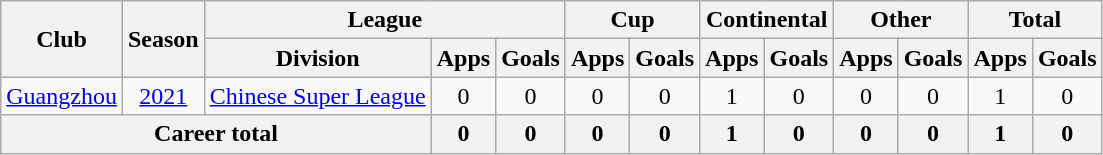<table class="wikitable" style="text-align: center">
<tr>
<th rowspan="2">Club</th>
<th rowspan="2">Season</th>
<th colspan="3">League</th>
<th colspan="2">Cup</th>
<th colspan="2">Continental</th>
<th colspan="2">Other</th>
<th colspan="2">Total</th>
</tr>
<tr>
<th>Division</th>
<th>Apps</th>
<th>Goals</th>
<th>Apps</th>
<th>Goals</th>
<th>Apps</th>
<th>Goals</th>
<th>Apps</th>
<th>Goals</th>
<th>Apps</th>
<th>Goals</th>
</tr>
<tr>
<td><a href='#'>Guangzhou</a></td>
<td><a href='#'>2021</a></td>
<td><a href='#'>Chinese Super League</a></td>
<td>0</td>
<td>0</td>
<td>0</td>
<td>0</td>
<td>1</td>
<td>0</td>
<td>0</td>
<td>0</td>
<td>1</td>
<td>0</td>
</tr>
<tr>
<th colspan=3>Career total</th>
<th>0</th>
<th>0</th>
<th>0</th>
<th>0</th>
<th>1</th>
<th>0</th>
<th>0</th>
<th>0</th>
<th>1</th>
<th>0</th>
</tr>
</table>
